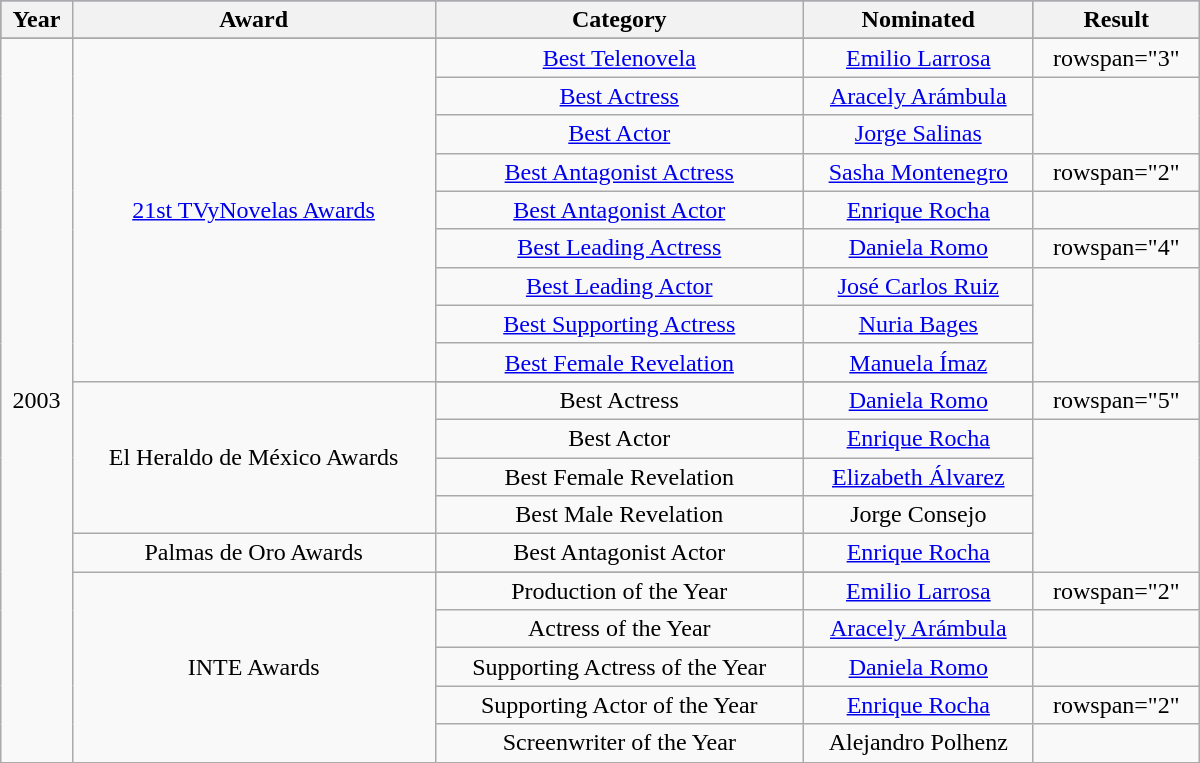<table class="wikitable" width=800px>
<tr style="background:#96c; text-align:center;">
<th>Year</th>
<th>Award</th>
<th>Category</th>
<th>Nominated</th>
<th>Result</th>
</tr>
<tr>
</tr>
<tr style="text-align: center;">
<td style="text-align: center; top" rowspan="26">2003</td>
<td style="text-align: center; top" rowspan="10"><a href='#'>21st TVyNovelas Awards</a></td>
</tr>
<tr style="text-align: center; top">
<td><a href='#'>Best Telenovela</a></td>
<td><a href='#'>Emilio Larrosa</a></td>
<td>rowspan="3" </td>
</tr>
<tr style="text-align: center; top">
<td><a href='#'>Best Actress</a></td>
<td><a href='#'>Aracely Arámbula</a></td>
</tr>
<tr style="text-align: center; top">
<td><a href='#'>Best Actor</a></td>
<td><a href='#'>Jorge Salinas</a></td>
</tr>
<tr style="text-align: center; top">
<td><a href='#'>Best Antagonist Actress</a></td>
<td><a href='#'>Sasha Montenegro</a></td>
<td>rowspan="2" </td>
</tr>
<tr style="text-align: center; top">
<td><a href='#'>Best Antagonist Actor</a></td>
<td><a href='#'>Enrique Rocha</a></td>
</tr>
<tr style="text-align: center; top">
<td><a href='#'>Best Leading Actress</a></td>
<td><a href='#'>Daniela Romo</a></td>
<td>rowspan="4" </td>
</tr>
<tr style="text-align: center; top">
<td><a href='#'>Best Leading Actor</a></td>
<td><a href='#'>José Carlos Ruiz</a></td>
</tr>
<tr style="text-align: center; top">
<td><a href='#'>Best Supporting Actress</a></td>
<td><a href='#'>Nuria Bages</a></td>
</tr>
<tr style="text-align: center; top">
<td><a href='#'>Best Female Revelation</a></td>
<td><a href='#'>Manuela Ímaz</a></td>
</tr>
<tr style="text-align: center;">
<td style="text-align: center; top" rowspan="5">El Heraldo de México Awards</td>
</tr>
<tr style="text-align: center; top">
<td>Best Actress</td>
<td><a href='#'>Daniela Romo</a></td>
<td>rowspan="5" </td>
</tr>
<tr style="text-align: center; top">
<td>Best Actor</td>
<td><a href='#'>Enrique Rocha</a></td>
</tr>
<tr style="text-align: center; top">
<td>Best Female Revelation</td>
<td><a href='#'>Elizabeth Álvarez</a></td>
</tr>
<tr style="text-align: center; top">
<td>Best Male Revelation</td>
<td>Jorge Consejo</td>
</tr>
<tr style="text-align: center;">
<td>Palmas de Oro Awards</td>
<td>Best Antagonist Actor</td>
<td><a href='#'>Enrique Rocha</a></td>
</tr>
<tr style="text-align: center;">
<td style="text-align: center; top" rowspan="6">INTE Awards</td>
</tr>
<tr style="text-align: center; top">
<td>Production of the Year</td>
<td><a href='#'>Emilio Larrosa</a></td>
<td>rowspan="2" </td>
</tr>
<tr style="text-align: center; top">
<td>Actress of the Year</td>
<td><a href='#'>Aracely Arámbula</a></td>
</tr>
<tr style="text-align: center; top">
<td>Supporting Actress of the Year</td>
<td><a href='#'>Daniela Romo</a></td>
<td></td>
</tr>
<tr style="text-align: center; top">
<td>Supporting Actor of the Year</td>
<td><a href='#'>Enrique Rocha</a></td>
<td>rowspan="2" </td>
</tr>
<tr style="text-align: center; top">
<td>Screenwriter of the Year</td>
<td>Alejandro Polhenz</td>
</tr>
</table>
